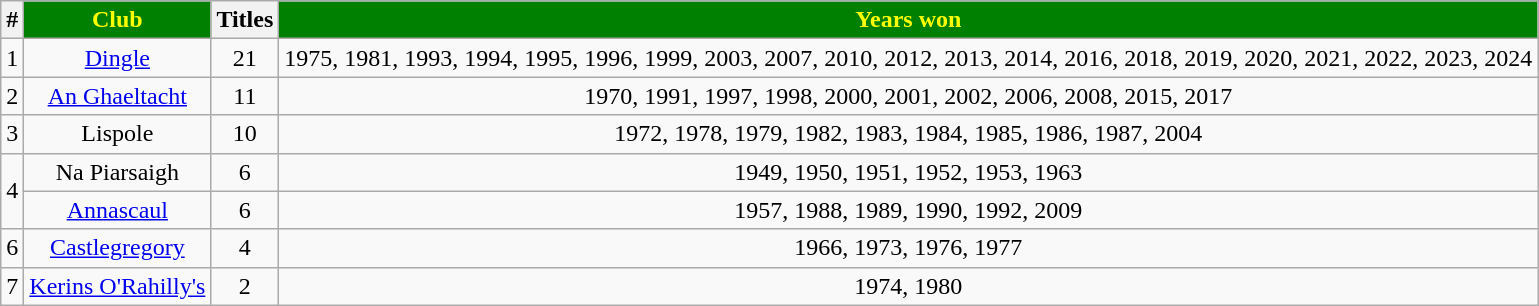<table class="wikitable" style="text-align:center;">
<tr>
<th>#</th>
<th style="background:green;color:yellow">Club</th>
<th>Titles</th>
<th style="background:green;color:yellow">Years won</th>
</tr>
<tr>
<td>1</td>
<td><a href='#'>Dingle</a></td>
<td>21</td>
<td>1975, 1981, 1993, 1994, 1995, 1996, 1999, 2003, 2007, 2010, 2012, 2013, 2014, 2016, 2018, 2019, 2020, 2021, 2022, 2023, 2024</td>
</tr>
<tr>
<td>2</td>
<td><a href='#'>An Ghaeltacht</a></td>
<td>11</td>
<td>1970, 1991, 1997, 1998, 2000, 2001, 2002, 2006, 2008, 2015, 2017</td>
</tr>
<tr>
<td>3</td>
<td>Lispole</td>
<td>10</td>
<td>1972, 1978, 1979, 1982, 1983, 1984, 1985, 1986, 1987, 2004</td>
</tr>
<tr>
<td rowspan="2">4</td>
<td>Na Piarsaigh</td>
<td>6</td>
<td>1949, 1950, 1951, 1952, 1953, 1963</td>
</tr>
<tr>
<td><a href='#'>Annascaul</a></td>
<td>6</td>
<td>1957, 1988, 1989, 1990, 1992, 2009</td>
</tr>
<tr>
<td>6</td>
<td><a href='#'>Castlegregory</a></td>
<td>4</td>
<td>1966, 1973, 1976, 1977</td>
</tr>
<tr>
<td>7</td>
<td><a href='#'>Kerins O'Rahilly's</a></td>
<td>2</td>
<td>1974, 1980</td>
</tr>
</table>
